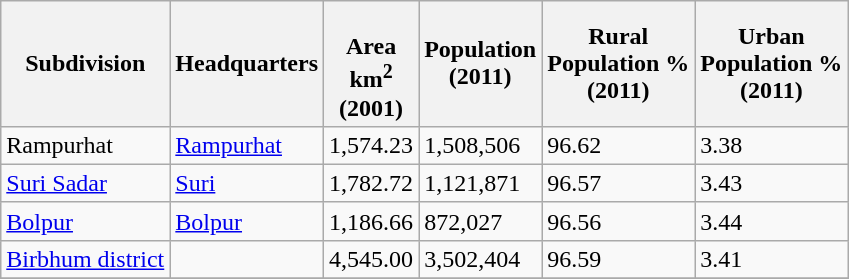<table class="wikitable sortable">
<tr>
<th>Subdivision</th>
<th>Headquarters</th>
<th><br>Area<br>km<sup>2</sup><br>(2001)</th>
<th>Population<br>(2011)</th>
<th>Rural<br>Population %<br>(2011)</th>
<th>Urban<br> Population % <br>(2011)</th>
</tr>
<tr>
<td>Rampurhat</td>
<td><a href='#'>Rampurhat</a></td>
<td>1,574.23</td>
<td>1,508,506</td>
<td>96.62</td>
<td>3.38</td>
</tr>
<tr>
<td><a href='#'>Suri Sadar</a></td>
<td><a href='#'>Suri</a></td>
<td>1,782.72</td>
<td>1,121,871</td>
<td>96.57</td>
<td>3.43</td>
</tr>
<tr>
<td><a href='#'>Bolpur</a></td>
<td><a href='#'>Bolpur</a></td>
<td>1,186.66</td>
<td>872,027</td>
<td>96.56</td>
<td>3.44</td>
</tr>
<tr>
<td><a href='#'>Birbhum district</a></td>
<td></td>
<td>4,545.00</td>
<td>3,502,404</td>
<td>96.59</td>
<td>3.41</td>
</tr>
<tr>
</tr>
</table>
